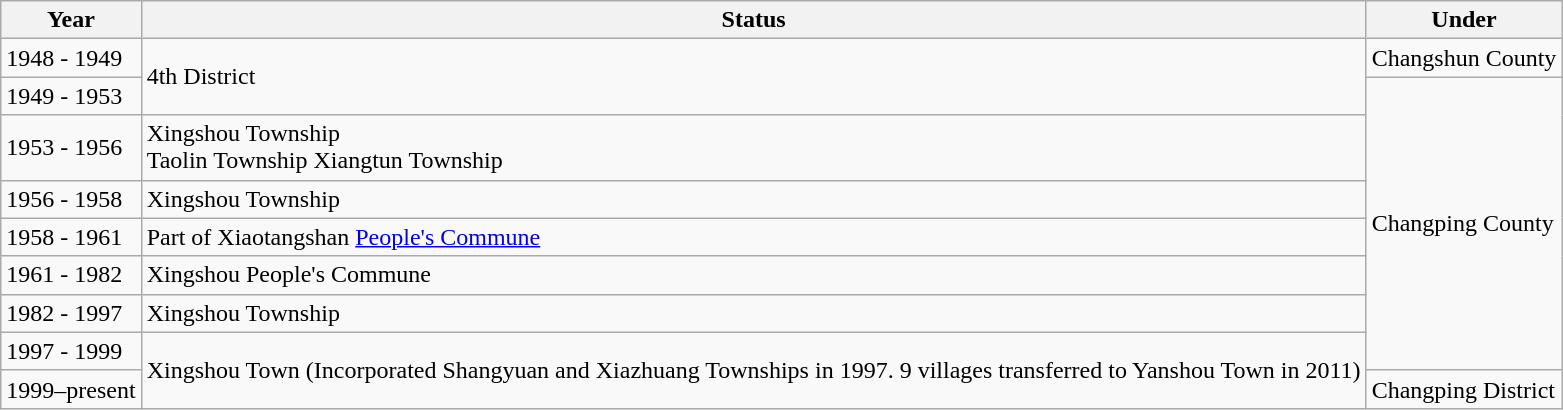<table class="wikitable">
<tr>
<th>Year</th>
<th>Status</th>
<th>Under</th>
</tr>
<tr>
<td>1948 - 1949</td>
<td rowspan="2">4th District</td>
<td>Changshun County</td>
</tr>
<tr>
<td>1949 - 1953</td>
<td rowspan="7">Changping County</td>
</tr>
<tr>
<td>1953 - 1956</td>
<td>Xingshou Township<br>Taolin Township
Xiangtun Township</td>
</tr>
<tr>
<td>1956 - 1958</td>
<td>Xingshou Township</td>
</tr>
<tr>
<td>1958 - 1961</td>
<td>Part of Xiaotangshan <a href='#'>People's Commune</a></td>
</tr>
<tr>
<td>1961 - 1982</td>
<td>Xingshou People's Commune</td>
</tr>
<tr>
<td>1982 - 1997</td>
<td>Xingshou Township</td>
</tr>
<tr>
<td>1997 - 1999</td>
<td rowspan="2">Xingshou Town (Incorporated Shangyuan and Xiazhuang Townships in 1997. 9 villages transferred to Yanshou Town in 2011)</td>
</tr>
<tr>
<td>1999–present</td>
<td>Changping District</td>
</tr>
</table>
